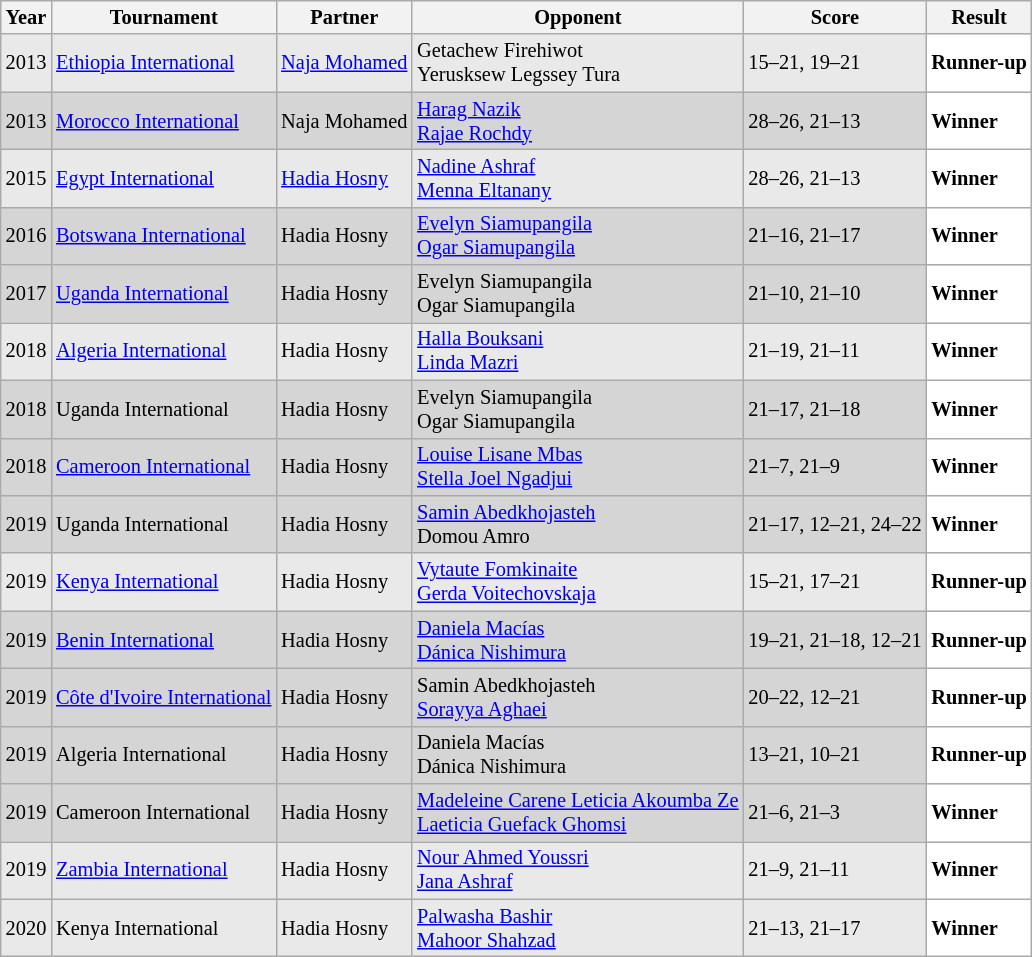<table class="sortable wikitable" style="font-size: 85%">
<tr>
<th>Year</th>
<th>Tournament</th>
<th>Partner</th>
<th>Opponent</th>
<th>Score</th>
<th>Result</th>
</tr>
<tr style="background:#E9E9E9">
<td align="center">2013</td>
<td align="left"><a href='#'>Ethiopia International</a></td>
<td align="left"> <a href='#'>Naja Mohamed</a></td>
<td align="left"> Getachew Firehiwot<br> Yerusksew Legssey Tura</td>
<td align="left">15–21, 19–21</td>
<td style="text-align:left; background:white"> <strong>Runner-up</strong></td>
</tr>
<tr style="background:#D5D5D5">
<td align="center">2013</td>
<td align="left"><a href='#'>Morocco International</a></td>
<td align="left"> Naja Mohamed</td>
<td align="left"> <a href='#'>Harag Nazik</a><br> <a href='#'>Rajae Rochdy</a></td>
<td align="left">28–26, 21–13</td>
<td style="text-align:left; background:white"> <strong>Winner</strong></td>
</tr>
<tr style="background:#E9E9E9">
<td align="center">2015</td>
<td align="left"><a href='#'>Egypt International</a></td>
<td align="left"> <a href='#'>Hadia Hosny</a></td>
<td align="left"> <a href='#'>Nadine Ashraf</a><br> <a href='#'>Menna Eltanany</a></td>
<td align="left">28–26, 21–13</td>
<td style="text-align:left; background:white"> <strong>Winner</strong></td>
</tr>
<tr style="background:#D5D5D5">
<td align="center">2016</td>
<td align="left"><a href='#'>Botswana International</a></td>
<td align="left"> Hadia Hosny</td>
<td align="left"> <a href='#'>Evelyn Siamupangila</a><br> <a href='#'>Ogar Siamupangila</a></td>
<td align="left">21–16, 21–17</td>
<td style="text-align:left; background:white"> <strong>Winner</strong></td>
</tr>
<tr style="background:#D5D5D5">
<td align="center">2017</td>
<td align="left"><a href='#'>Uganda International</a></td>
<td align="left"> Hadia Hosny</td>
<td align="left"> Evelyn Siamupangila<br> Ogar Siamupangila</td>
<td align="left">21–10, 21–10</td>
<td style="text-align:left; background:white"> <strong>Winner</strong></td>
</tr>
<tr style="background:#E9E9E9">
<td align="center">2018</td>
<td align="left"><a href='#'>Algeria International</a></td>
<td align="left"> Hadia Hosny</td>
<td align="left"> <a href='#'>Halla Bouksani</a><br> <a href='#'>Linda Mazri</a></td>
<td align="left">21–19, 21–11</td>
<td style="text-align:left; background:white"> <strong>Winner</strong></td>
</tr>
<tr style="background:#D5D5D5">
<td align="center">2018</td>
<td align="left">Uganda International</td>
<td align="left"> Hadia Hosny</td>
<td align="left"> Evelyn Siamupangila<br> Ogar Siamupangila</td>
<td align="left">21–17, 21–18</td>
<td style="text-align:left; background:white"> <strong>Winner</strong></td>
</tr>
<tr style="background:#D5D5D5">
<td align="center">2018</td>
<td align="left"><a href='#'>Cameroon International</a></td>
<td align="left"> Hadia Hosny</td>
<td align="left"> <a href='#'>Louise Lisane Mbas</a><br> <a href='#'>Stella Joel Ngadjui</a></td>
<td align="left">21–7, 21–9</td>
<td style="text-align:left; background:white"> <strong>Winner</strong></td>
</tr>
<tr style="background:#D5D5D5">
<td align="center">2019</td>
<td align="left">Uganda International</td>
<td align="left"> Hadia Hosny</td>
<td align="left"> <a href='#'>Samin Abedkhojasteh</a><br> Domou Amro</td>
<td align="left">21–17, 12–21, 24–22</td>
<td style="text-align:left; background:white"> <strong>Winner</strong></td>
</tr>
<tr style="background:#E9E9E9">
<td align="center">2019</td>
<td align="left"><a href='#'>Kenya International</a></td>
<td align="left"> Hadia Hosny</td>
<td align="left"> <a href='#'>Vytaute Fomkinaite</a><br> <a href='#'>Gerda Voitechovskaja</a></td>
<td align="left">15–21, 17–21</td>
<td style="text-align:left; background:white"> <strong>Runner-up</strong></td>
</tr>
<tr style="background:#D5D5D5">
<td align="center">2019</td>
<td align="left"><a href='#'>Benin International</a></td>
<td align="left"> Hadia Hosny</td>
<td align="left"> <a href='#'>Daniela Macías</a><br> <a href='#'>Dánica Nishimura</a></td>
<td align="left">19–21, 21–18, 12–21</td>
<td style="text-align:left; background:white"> <strong>Runner-up</strong></td>
</tr>
<tr style="background:#D5D5D5">
<td align="center">2019</td>
<td align="left"><a href='#'>Côte d'Ivoire International</a></td>
<td align="left"> Hadia Hosny</td>
<td align="left"> Samin Abedkhojasteh<br> <a href='#'>Sorayya Aghaei</a></td>
<td align="left">20–22, 12–21</td>
<td style="text-align:left; background:white"> <strong>Runner-up</strong></td>
</tr>
<tr style="background:#D5D5D5">
<td align="center">2019</td>
<td align="left">Algeria International</td>
<td align="left"> Hadia Hosny</td>
<td align="left"> Daniela Macías<br> Dánica Nishimura</td>
<td align="left">13–21, 10–21</td>
<td style="text-align:left; background:white"> <strong>Runner-up</strong></td>
</tr>
<tr style="background:#D5D5D5">
<td align="center">2019</td>
<td align="left">Cameroon International</td>
<td align="left"> Hadia Hosny</td>
<td align="left"> <a href='#'>Madeleine Carene Leticia Akoumba Ze</a><br> <a href='#'>Laeticia Guefack Ghomsi</a></td>
<td align="left">21–6, 21–3</td>
<td style="text-align:left; background:white"> <strong>Winner</strong></td>
</tr>
<tr style="background:#E9E9E9">
<td align="center">2019</td>
<td align="left"><a href='#'>Zambia International</a></td>
<td align="left"> Hadia Hosny</td>
<td align="left"> <a href='#'>Nour Ahmed Youssri</a><br> <a href='#'>Jana Ashraf</a></td>
<td align="left">21–9, 21–11</td>
<td style="text-align:left; background:white"> <strong>Winner</strong></td>
</tr>
<tr style="background:#E9E9E9">
<td align="center">2020</td>
<td align="left">Kenya International</td>
<td align="left"> Hadia Hosny</td>
<td align="left"> <a href='#'>Palwasha Bashir</a><br> <a href='#'>Mahoor Shahzad</a></td>
<td align="left">21–13, 21–17</td>
<td style="text-align:left; background:white"> <strong>Winner</strong></td>
</tr>
</table>
